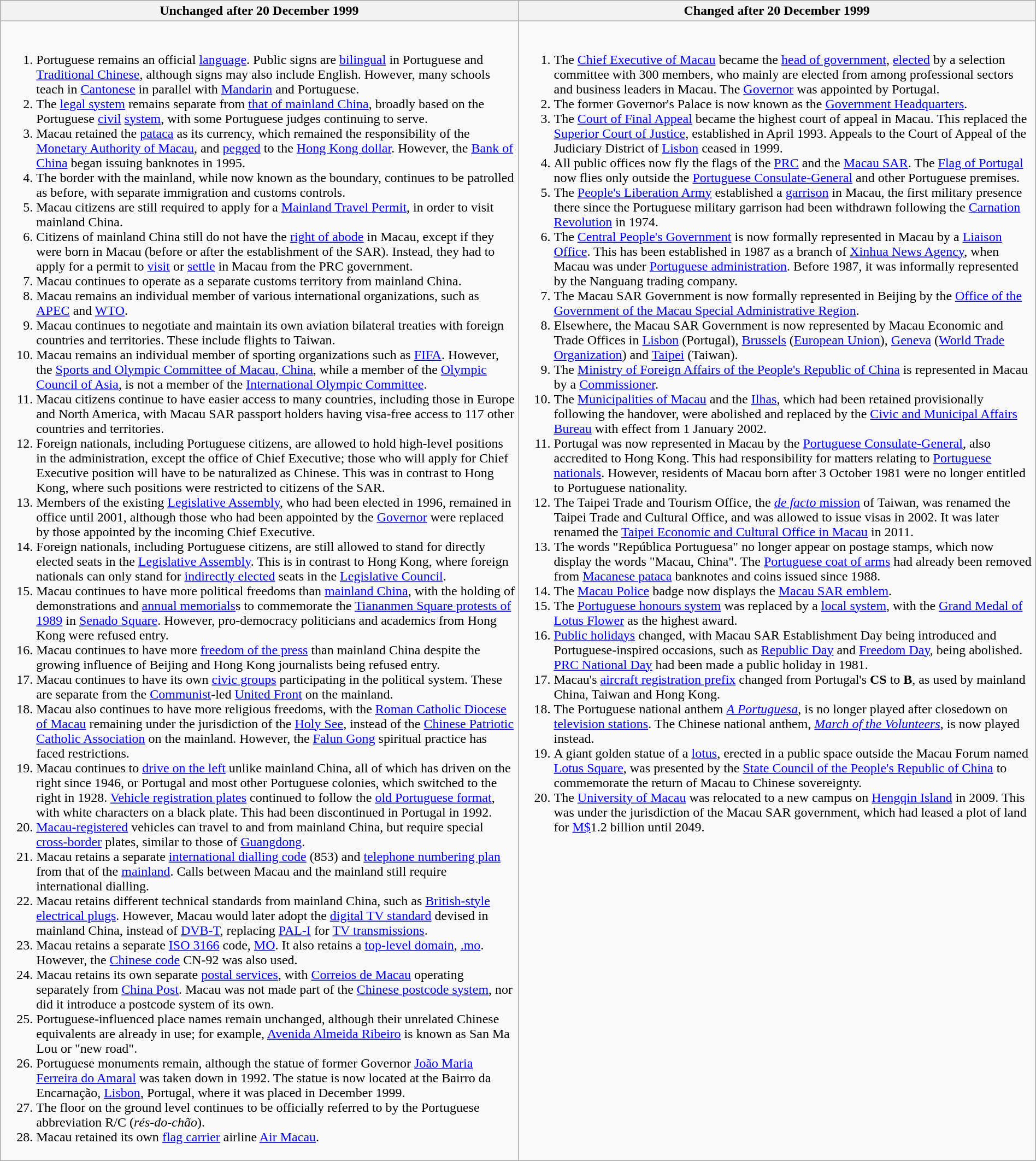<table class="wikitable" style="clear:both; width:100%;">
<tr>
<th width=50%>Unchanged after 20 December 1999</th>
<th width=50%>Changed after 20 December 1999</th>
</tr>
<tr valign=top>
<td><br><ol><li>Portuguese remains an official <a href='#'>language</a>. Public signs are <a href='#'>bilingual</a> in Portuguese and <a href='#'>Traditional Chinese</a>, although signs may also include English. However, many schools teach in <a href='#'>Cantonese</a> in parallel with <a href='#'>Mandarin</a> and Portuguese.</li><li>The <a href='#'>legal system</a> remains separate from <a href='#'>that of mainland China</a>, broadly based on the Portuguese <a href='#'>civil</a> <a href='#'>system</a>, with some Portuguese judges continuing to serve.</li><li>Macau retained the <a href='#'>pataca</a> as its currency, which remained the responsibility of the <a href='#'>Monetary Authority of Macau</a>, and <a href='#'>pegged</a> to the <a href='#'>Hong Kong dollar</a>. However, the <a href='#'>Bank of China</a> began issuing banknotes in 1995.</li><li>The border with the mainland, while now known as the boundary, continues to be patrolled as before, with separate immigration and customs controls.</li><li>Macau citizens are still required to apply for a <a href='#'>Mainland Travel Permit</a>, in order to visit mainland China.</li><li>Citizens of mainland China still do not have the <a href='#'>right of abode</a> in Macau, except if they were born in Macau (before or after the establishment of the SAR). Instead, they had to apply for a permit to <a href='#'>visit</a> or <a href='#'>settle</a> in Macau from the PRC government.</li><li>Macau continues to operate as a separate customs territory from mainland China.</li><li>Macau remains an individual member of various international organizations, such as <a href='#'>APEC</a> and <a href='#'>WTO</a>.</li><li>Macau continues to negotiate and maintain its own aviation bilateral treaties with foreign countries and territories. These include flights to Taiwan.</li><li>Macau remains an individual member of sporting organizations such as <a href='#'>FIFA</a>. However, the <a href='#'>Sports and Olympic Committee of Macau, China</a>, while a member of the <a href='#'>Olympic Council of Asia</a>, is not a member of the <a href='#'>International Olympic Committee</a>.</li><li>Macau citizens continue to have easier access to many countries, including those in Europe and North America, with Macau SAR passport holders having visa-free access to 117 other countries and territories.</li><li>Foreign nationals, including Portuguese citizens, are allowed to hold high-level positions in the administration, except the office of Chief Executive; those who will apply for Chief Executive position will have to be naturalized as Chinese. This was in contrast to Hong Kong, where such positions were restricted to citizens of the SAR.</li><li>Members of the existing <a href='#'>Legislative Assembly</a>, who had been elected in 1996, remained in office until 2001, although those who had been appointed by the <a href='#'>Governor</a> were replaced by those appointed by the incoming Chief Executive.</li><li>Foreign nationals, including Portuguese citizens, are still allowed to stand for directly elected seats in the <a href='#'>Legislative Assembly</a>. This is in contrast to Hong Kong, where foreign nationals can only stand for <a href='#'>indirectly elected</a> seats in the <a href='#'>Legislative Council</a>.</li><li>Macau continues to have more political freedoms than <a href='#'>mainland China</a>, with the holding of demonstrations and <a href='#'>annual memorials</a>s to commemorate the <a href='#'>Tiananmen Square protests of 1989</a> in <a href='#'>Senado Square</a>. However, pro-democracy politicians and academics from Hong Kong were refused entry.</li><li>Macau continues to have more <a href='#'>freedom of the press</a> than mainland China despite the growing influence of Beijing and Hong Kong journalists being refused entry.</li><li>Macau continues to have its own <a href='#'>civic groups</a> participating in the political system. These are separate from the <a href='#'>Communist</a>-led <a href='#'>United Front</a> on the mainland.</li><li>Macau also continues to have more religious freedoms, with the <a href='#'>Roman Catholic Diocese of Macau</a> remaining under the jurisdiction of the <a href='#'>Holy See</a>, instead of the <a href='#'>Chinese Patriotic Catholic Association</a> on the mainland. However, the <a href='#'>Falun Gong</a> spiritual practice has faced restrictions.</li><li>Macau continues to <a href='#'>drive on the left</a> unlike mainland China, all of which has driven on the right since 1946, or Portugal and most other Portuguese colonies, which switched to the right in 1928. <a href='#'>Vehicle registration plates</a> continued to follow the <a href='#'>old Portuguese format</a>, with white characters on a black plate. This had been discontinued in Portugal in 1992.</li><li><a href='#'>Macau-registered</a> vehicles can travel to and from mainland China, but require special <a href='#'>cross-border</a> plates, similar to those of <a href='#'>Guangdong</a>.</li><li>Macau retains a separate <a href='#'>international dialling code</a> (853) and <a href='#'>telephone numbering plan</a> from that of the <a href='#'>mainland</a>. Calls between Macau and the mainland still require international dialling.</li><li>Macau retains different technical standards from mainland China, such as <a href='#'>British-style</a> <a href='#'>electrical plugs</a>. However, Macau would later adopt the <a href='#'>digital TV standard</a> devised in mainland China, instead of <a href='#'>DVB-T</a>, replacing <a href='#'>PAL-I</a> for <a href='#'>TV transmissions</a>.</li><li>Macau retains a separate <a href='#'>ISO 3166</a> code, <a href='#'>MO</a>. It also retains a <a href='#'>top-level domain</a>, <a href='#'>.mo</a>. However, the <a href='#'>Chinese code</a> CN-92 was also used.</li><li>Macau retains its own separate <a href='#'>postal services</a>, with <a href='#'>Correios de Macau</a> operating separately from <a href='#'>China Post</a>. Macau was not made part of the <a href='#'>Chinese postcode system</a>, nor did it introduce a postcode system of its own.</li><li>Portuguese-influenced place names remain unchanged, although their unrelated Chinese equivalents are already in use; for example, <a href='#'>Avenida Almeida Ribeiro</a> is known as San Ma Lou or "new road".</li><li>Portuguese monuments remain, although the statue of former Governor <a href='#'>João Maria Ferreira do Amaral</a> was taken down in 1992. The statue is now located at the Bairro da Encarnação, <a href='#'>Lisbon</a>, Portugal, where it was placed in December 1999.</li><li>The floor on the ground level continues to be officially referred to by the Portuguese abbreviation R/C (<em>rés-do-chão</em>).</li><li>Macau retained its own <a href='#'>flag carrier</a> airline <a href='#'>Air Macau</a>.</li></ol></td>
<td><br><ol><li>The <a href='#'>Chief Executive of Macau</a> became the <a href='#'>head of government</a>, <a href='#'>elected</a> by a selection committee with 300 members, who mainly are elected from among professional sectors and business leaders in Macau. The <a href='#'>Governor</a> was appointed by Portugal.</li><li>The former Governor's Palace is now known as the <a href='#'>Government Headquarters</a>.</li><li>The <a href='#'>Court of Final Appeal</a> became the highest court of appeal in Macau. This replaced the <a href='#'>Superior Court of Justice</a>, established in April 1993. Appeals to the Court of Appeal of the Judiciary District of <a href='#'>Lisbon</a> ceased in 1999.</li><li>All public offices now fly the flags of the <a href='#'>PRC</a> and the <a href='#'>Macau SAR</a>. The <a href='#'>Flag of Portugal</a> now flies only outside the <a href='#'>Portuguese Consulate-General</a> and other Portuguese premises.</li><li>The <a href='#'>People's Liberation Army</a> established a <a href='#'>garrison</a> in Macau, the first military presence there since the Portuguese military garrison had been withdrawn following the <a href='#'>Carnation Revolution</a> in 1974.</li><li>The <a href='#'>Central People's Government</a> is now formally represented in Macau by a <a href='#'>Liaison Office</a>. This has been established in 1987 as a branch of <a href='#'>Xinhua News Agency</a>, when Macau was under <a href='#'>Portuguese administration</a>. Before 1987, it was informally represented by the Nanguang trading company.</li><li>The Macau SAR Government is now formally represented in Beijing by the <a href='#'>Office of the Government of the Macau Special Administrative Region</a>.</li><li>Elsewhere, the Macau SAR Government is now represented by Macau Economic and Trade Offices in <a href='#'>Lisbon</a> (Portugal), <a href='#'>Brussels</a> (<a href='#'>European Union</a>), <a href='#'>Geneva</a> (<a href='#'>World Trade Organization</a>) and <a href='#'>Taipei</a> (Taiwan).</li><li>The <a href='#'>Ministry of Foreign Affairs of the People's Republic of China</a> is represented in Macau by a <a href='#'>Commissioner</a>.</li><li>The <a href='#'>Municipalities of Macau</a> and the <a href='#'>Ilhas</a>, which had been retained provisionally following the handover, were abolished and replaced by the <a href='#'>Civic and Municipal Affairs Bureau</a> with effect from 1 January 2002.</li><li>Portugal was now represented in Macau by the <a href='#'>Portuguese Consulate-General</a>, also accredited to Hong Kong. This had responsibility for matters relating to <a href='#'>Portuguese nationals</a>. However, residents of Macau born after 3 October 1981 were no longer entitled to Portuguese nationality.</li><li>The Taipei Trade and Tourism Office, the <a href='#'><em>de facto</em> mission</a> of Taiwan, was renamed the Taipei Trade and Cultural Office, and was allowed to issue visas in 2002. It was later renamed the <a href='#'>Taipei Economic and Cultural Office in Macau</a> in 2011.</li><li>The words "República Portuguesa" no longer appear on postage stamps, which now display the words "Macau, China". The <a href='#'>Portuguese coat of arms</a> had already been removed from <a href='#'>Macanese pataca</a> banknotes and coins issued since 1988.</li><li>The <a href='#'>Macau Police</a> badge now displays the <a href='#'>Macau SAR emblem</a>.</li><li>The <a href='#'>Portuguese honours system</a> was replaced by a <a href='#'>local system</a>, with the <a href='#'>Grand Medal of Lotus Flower</a> as the highest award.</li><li><a href='#'>Public holidays</a> changed, with Macau SAR Establishment Day being introduced and Portuguese-inspired occasions, such as <a href='#'>Republic Day</a> and <a href='#'>Freedom Day</a>, being abolished. <a href='#'>PRC National Day</a> had been made a public holiday in 1981.</li><li>Macau's <a href='#'>aircraft registration prefix</a> changed from Portugal's <strong>CS</strong> to <strong>B</strong>, as used by mainland China, Taiwan and Hong Kong.</li><li>The Portuguese national anthem <em><a href='#'>A Portuguesa</a></em>, is no longer played after closedown on <a href='#'>television stations</a>. The Chinese national anthem, <em><a href='#'>March of the Volunteers</a></em>, is now played instead.</li><li>A giant golden statue of a <a href='#'>lotus</a>, erected in a public space outside the Macau Forum named <a href='#'>Lotus Square</a>, was presented by the <a href='#'>State Council of the People's Republic of China</a> to commemorate the return of Macau to Chinese sovereignty.</li><li>The <a href='#'>University of Macau</a> was relocated to a new campus on <a href='#'>Hengqin Island</a> in 2009. This was under the jurisdiction of the Macau SAR government, which had leased a plot of land for <a href='#'>M$</a>1.2 billion until 2049.</li></ol></td>
</tr>
</table>
